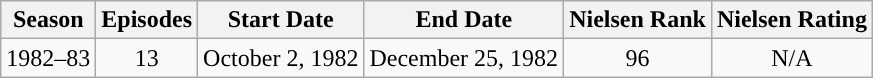<table class="wikitable" style="text-align: center">
<tr>
<th>Season</th>
<th>Episodes</th>
<th>Start Date</th>
<th>End Date</th>
<th>Nielsen Rank</th>
<th>Nielsen Rating</th>
</tr>
<tr>
<td style="text-align:center">1982–83</td>
<td style="text-align:center">13</td>
<td style="text-align:center">October 2, 1982</td>
<td style="text-align:center">December 25, 1982</td>
<td style="text-align:center:">96</td>
<td style="text-align:center">N/A</td>
</tr>
</table>
